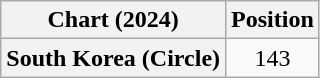<table class="wikitable plainrowheaders" style="text-align:center">
<tr>
<th scope="col">Chart (2024)</th>
<th scope="col">Position</th>
</tr>
<tr>
<th scope="row">South Korea (Circle)</th>
<td>143</td>
</tr>
</table>
